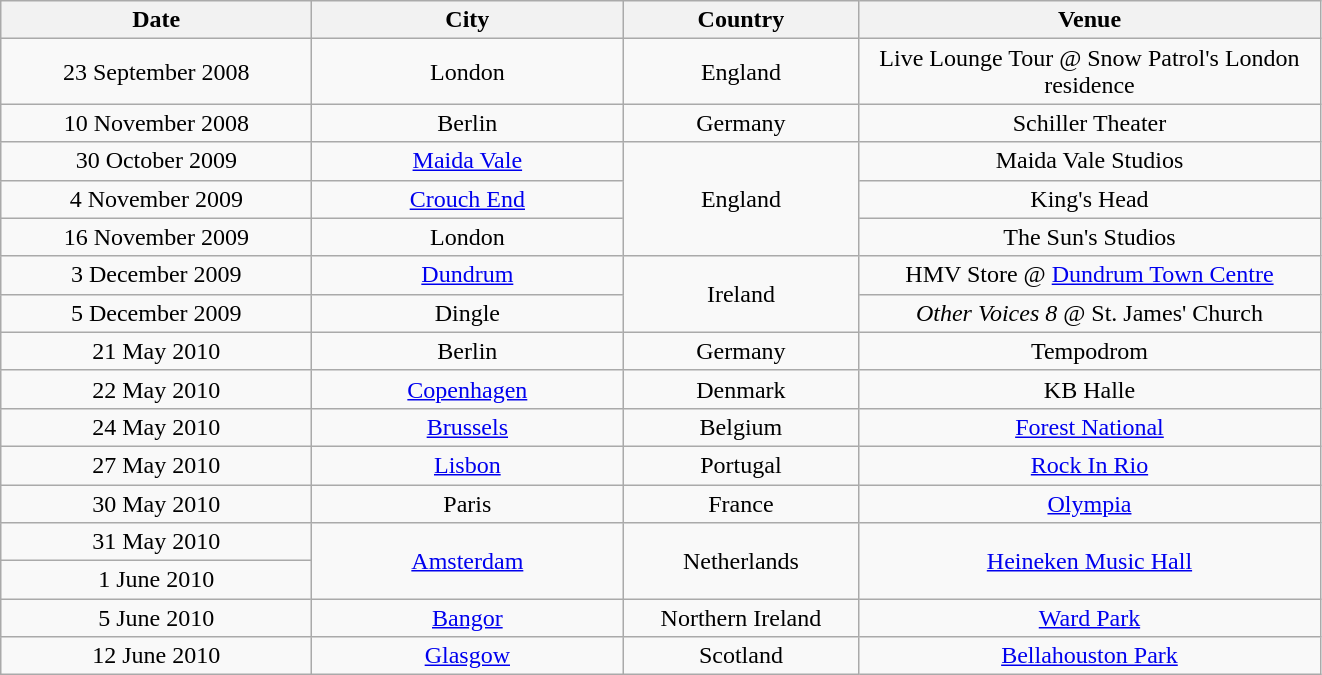<table class="wikitable" style="text-align:center;">
<tr>
<th style="width:200px;">Date</th>
<th style="width:200px;">City</th>
<th style="width:150px;">Country</th>
<th style="width:300px;">Venue</th>
</tr>
<tr>
<td>23 September 2008</td>
<td>London</td>
<td>England</td>
<td>Live Lounge Tour @ Snow Patrol's London residence</td>
</tr>
<tr>
<td>10 November 2008</td>
<td>Berlin</td>
<td>Germany</td>
<td>Schiller Theater</td>
</tr>
<tr>
<td>30 October 2009</td>
<td><a href='#'>Maida Vale</a></td>
<td rowspan="3">England</td>
<td>Maida Vale Studios</td>
</tr>
<tr>
<td>4 November 2009</td>
<td><a href='#'>Crouch End</a></td>
<td>King's Head</td>
</tr>
<tr>
<td>16 November 2009</td>
<td>London</td>
<td>The Sun's Studios</td>
</tr>
<tr>
<td>3 December 2009</td>
<td><a href='#'>Dundrum</a></td>
<td rowspan="2">Ireland</td>
<td>HMV Store @ <a href='#'>Dundrum Town Centre</a></td>
</tr>
<tr>
<td>5 December 2009</td>
<td>Dingle</td>
<td><em>Other Voices 8</em> @ St. James' Church</td>
</tr>
<tr>
<td>21 May 2010</td>
<td>Berlin</td>
<td>Germany</td>
<td>Tempodrom</td>
</tr>
<tr>
<td>22 May 2010</td>
<td><a href='#'>Copenhagen</a></td>
<td>Denmark</td>
<td>KB Halle</td>
</tr>
<tr>
<td>24 May 2010</td>
<td><a href='#'>Brussels</a></td>
<td>Belgium</td>
<td><a href='#'>Forest National</a></td>
</tr>
<tr>
<td>27 May 2010</td>
<td><a href='#'>Lisbon</a></td>
<td>Portugal</td>
<td><a href='#'>Rock In Rio</a></td>
</tr>
<tr>
<td>30 May 2010</td>
<td>Paris</td>
<td>France</td>
<td><a href='#'>Olympia</a></td>
</tr>
<tr>
<td>31 May 2010</td>
<td rowspan="2"><a href='#'>Amsterdam</a></td>
<td rowspan="2">Netherlands</td>
<td rowspan="2"><a href='#'>Heineken Music Hall</a></td>
</tr>
<tr>
<td>1 June 2010</td>
</tr>
<tr>
<td>5 June 2010</td>
<td><a href='#'>Bangor</a></td>
<td>Northern Ireland</td>
<td><a href='#'>Ward Park</a></td>
</tr>
<tr>
<td>12 June 2010</td>
<td><a href='#'>Glasgow</a></td>
<td>Scotland</td>
<td><a href='#'>Bellahouston Park</a></td>
</tr>
</table>
